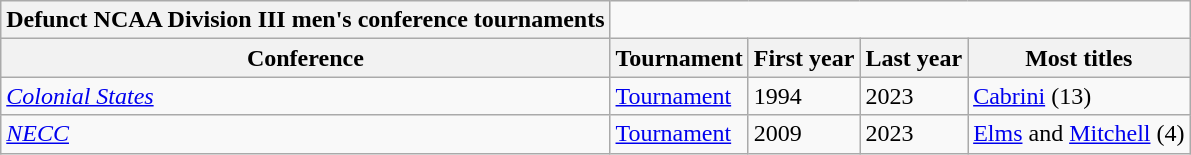<table class="wikitable">
<tr>
<th style=>Defunct NCAA Division III men's conference tournaments</th>
</tr>
<tr>
<th>Conference</th>
<th>Tournament</th>
<th>First year</th>
<th>Last year</th>
<th>Most titles</th>
</tr>
<tr>
<td><em><a href='#'>Colonial States</a></em></td>
<td><a href='#'>Tournament</a></td>
<td>1994</td>
<td>2023</td>
<td><a href='#'>Cabrini</a> (13)</td>
</tr>
<tr>
<td><em><a href='#'>NECC</a></em></td>
<td><a href='#'>Tournament</a></td>
<td>2009</td>
<td>2023</td>
<td><a href='#'>Elms</a> and <a href='#'>Mitchell</a> (4)</td>
</tr>
</table>
